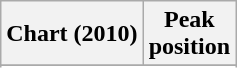<table class="wikitable sortable plainrowheaders">
<tr>
<th scope="col">Chart (2010)</th>
<th scope="col">Peak<br>position</th>
</tr>
<tr>
</tr>
<tr>
</tr>
</table>
